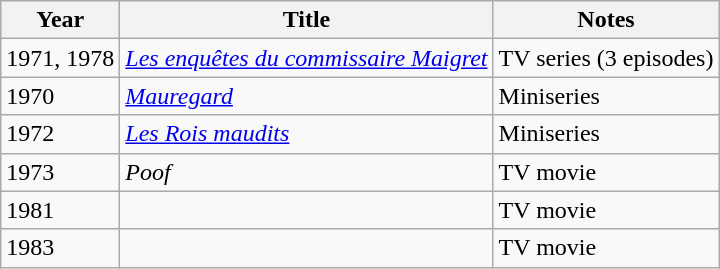<table class="wikitable sortable">
<tr>
<th>Year</th>
<th>Title</th>
<th class="unsortable">Notes</th>
</tr>
<tr>
<td>1971, 1978</td>
<td><em><a href='#'>Les enquêtes du commissaire Maigret</a></em> </td>
<td>TV series (3 episodes)</td>
</tr>
<tr>
<td>1970</td>
<td><em><a href='#'>Mauregard</a></em></td>
<td>Miniseries</td>
</tr>
<tr>
<td>1972</td>
<td><em><a href='#'>Les Rois maudits</a></em> </td>
<td>Miniseries</td>
</tr>
<tr>
<td>1973</td>
<td><em>Poof</em> </td>
<td>TV movie</td>
</tr>
<tr>
<td>1981</td>
<td><em></em></td>
<td>TV movie</td>
</tr>
<tr>
<td>1983</td>
<td><em></em></td>
<td>TV movie</td>
</tr>
</table>
